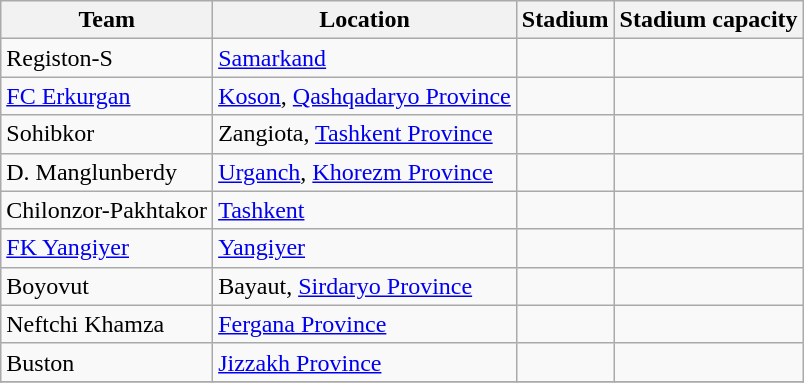<table class="wikitable sortable" style="text-align: left;">
<tr>
<th>Team</th>
<th>Location</th>
<th>Stadium</th>
<th>Stadium capacity</th>
</tr>
<tr>
<td>Registon-S</td>
<td><a href='#'>Samarkand</a></td>
<td></td>
<td></td>
</tr>
<tr>
<td><a href='#'>FC Erkurgan</a></td>
<td><a href='#'>Koson</a>, <a href='#'>Qashqadaryo Province</a></td>
<td></td>
<td></td>
</tr>
<tr>
<td>Sohibkor</td>
<td>Zangiota, <a href='#'>Tashkent Province</a></td>
<td></td>
<td></td>
</tr>
<tr>
<td>D. Manglunberdy</td>
<td><a href='#'>Urganch</a>, <a href='#'>Khorezm Province</a></td>
<td></td>
<td></td>
</tr>
<tr>
<td>Chilonzor-Pakhtakor</td>
<td><a href='#'>Tashkent</a></td>
<td></td>
<td></td>
</tr>
<tr>
<td><a href='#'>FK Yangiyer</a></td>
<td><a href='#'>Yangiyer</a></td>
<td></td>
<td></td>
</tr>
<tr>
<td>Boyovut</td>
<td>Bayaut, <a href='#'>Sirdaryo Province</a></td>
<td></td>
<td></td>
</tr>
<tr>
<td>Neftchi Khamza</td>
<td><a href='#'>Fergana Province</a></td>
<td></td>
<td></td>
</tr>
<tr>
<td>Buston</td>
<td><a href='#'>Jizzakh Province</a></td>
<td></td>
<td></td>
</tr>
<tr>
</tr>
</table>
